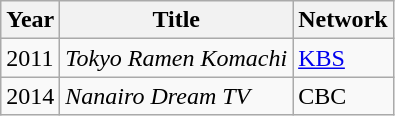<table class="wikitable">
<tr>
<th>Year</th>
<th>Title</th>
<th>Network</th>
</tr>
<tr>
<td>2011</td>
<td><em>Tokyo Ramen Komachi</em></td>
<td><a href='#'>KBS</a></td>
</tr>
<tr>
<td>2014</td>
<td><em>Nanairo Dream TV</em></td>
<td>CBC</td>
</tr>
</table>
